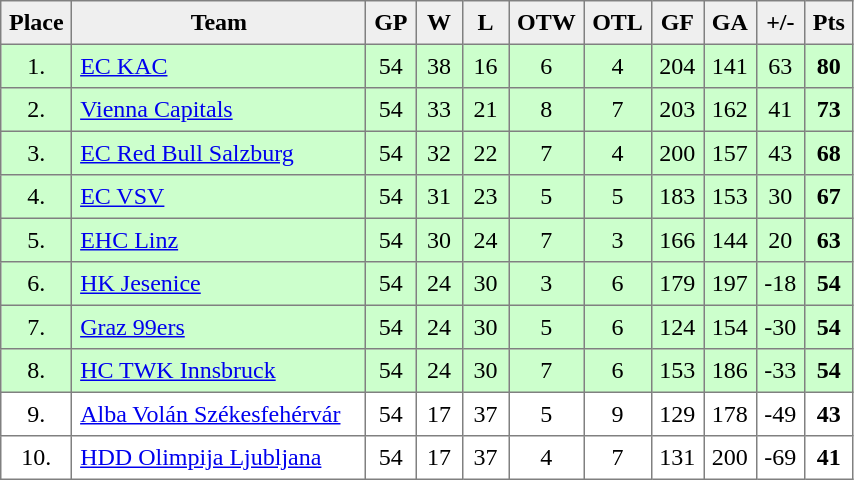<table style=border-collapse:collapse border=1 cellspacing=0 cellpadding=5>
<tr align=center bgcolor=#efefef>
<th width=20>Place</th>
<th width=185>Team</th>
<th width=20>GP</th>
<th width=20>W</th>
<th width=20>L</th>
<th width=20>OTW</th>
<th width=20>OTL</th>
<th width=20>GF</th>
<th width=20>GA</th>
<th width=20>+/-</th>
<th width=20>Pts</th>
</tr>
<tr align="center" bgcolor="#ccffcc">
<td>1.</td>
<td align="left"> <a href='#'>EC KAC</a></td>
<td>54</td>
<td>38</td>
<td>16</td>
<td>6</td>
<td>4</td>
<td>204</td>
<td>141</td>
<td>63</td>
<td><strong>80</strong></td>
</tr>
<tr align="center" bgcolor="#ccffcc">
<td>2.</td>
<td align="left"> <a href='#'>Vienna Capitals</a></td>
<td>54</td>
<td>33</td>
<td>21</td>
<td>8</td>
<td>7</td>
<td>203</td>
<td>162</td>
<td>41</td>
<td><strong>73</strong></td>
</tr>
<tr align="center" bgcolor="#ccffcc">
<td>3.</td>
<td align="left"> <a href='#'>EC Red Bull Salzburg</a></td>
<td>54</td>
<td>32</td>
<td>22</td>
<td>7</td>
<td>4</td>
<td>200</td>
<td>157</td>
<td>43</td>
<td><strong>68</strong></td>
</tr>
<tr align="center" bgcolor="#ccffcc">
<td>4.</td>
<td align="left"> <a href='#'>EC VSV</a></td>
<td>54</td>
<td>31</td>
<td>23</td>
<td>5</td>
<td>5</td>
<td>183</td>
<td>153</td>
<td>30</td>
<td><strong>67</strong></td>
</tr>
<tr align="center" bgcolor="#ccffcc">
<td>5.</td>
<td align="left"> <a href='#'>EHC Linz</a></td>
<td>54</td>
<td>30</td>
<td>24</td>
<td>7</td>
<td>3</td>
<td>166</td>
<td>144</td>
<td>20</td>
<td><strong>63</strong></td>
</tr>
<tr align="center" bgcolor="#ccffcc">
<td>6.</td>
<td align="left"> <a href='#'>HK Jesenice</a></td>
<td>54</td>
<td>24</td>
<td>30</td>
<td>3</td>
<td>6</td>
<td>179</td>
<td>197</td>
<td>-18</td>
<td><strong>54</strong></td>
</tr>
<tr align="center" bgcolor="#ccffcc">
<td>7.</td>
<td align="left"> <a href='#'>Graz 99ers</a></td>
<td>54</td>
<td>24</td>
<td>30</td>
<td>5</td>
<td>6</td>
<td>124</td>
<td>154</td>
<td>-30</td>
<td><strong>54</strong></td>
</tr>
<tr align="center" bgcolor="#ccffcc">
<td>8.</td>
<td align="left"> <a href='#'>HC TWK Innsbruck</a></td>
<td>54</td>
<td>24</td>
<td>30</td>
<td>7</td>
<td>6</td>
<td>153</td>
<td>186</td>
<td>-33</td>
<td><strong>54</strong></td>
</tr>
<tr align="center">
<td>9.</td>
<td align="left"> <a href='#'>Alba Volán Székesfehérvár</a></td>
<td>54</td>
<td>17</td>
<td>37</td>
<td>5</td>
<td>9</td>
<td>129</td>
<td>178</td>
<td>-49</td>
<td><strong>43</strong></td>
</tr>
<tr align="center">
<td>10.</td>
<td align="left"> <a href='#'>HDD Olimpija Ljubljana</a></td>
<td>54</td>
<td>17</td>
<td>37</td>
<td>4</td>
<td>7</td>
<td>131</td>
<td>200</td>
<td>-69</td>
<td><strong>41</strong></td>
</tr>
</table>
